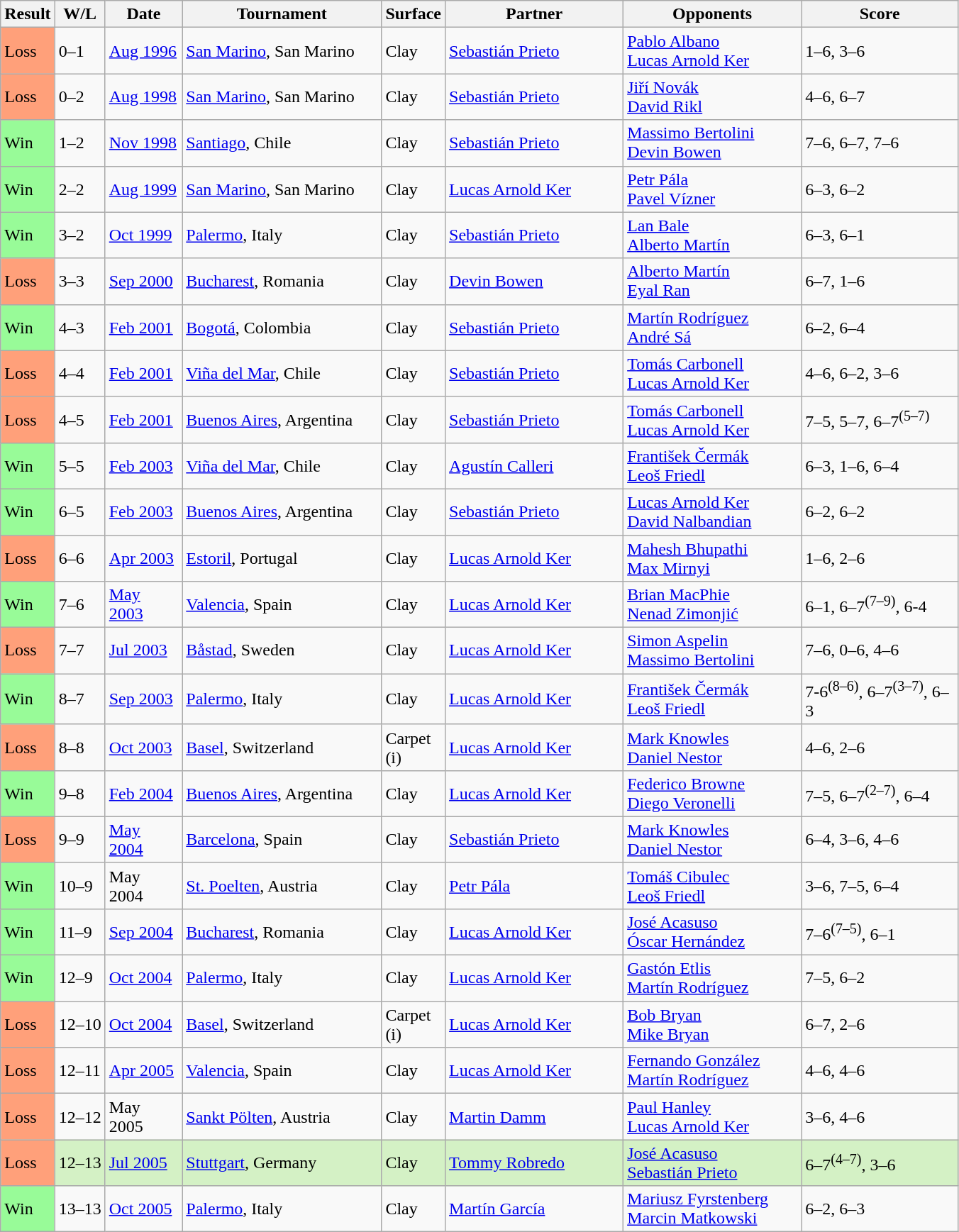<table class="sortable wikitable">
<tr>
<th style="width:40px">Result</th>
<th style="width:40px" class="unsortable">W/L</th>
<th style="width:65px">Date</th>
<th style="width:180px">Tournament</th>
<th style="width:50px">Surface</th>
<th style="width:160px">Partner</th>
<th style="width:160px">Opponents</th>
<th style="width:140px" class="unsortable">Score</th>
</tr>
<tr>
<td style="background:#ffa07a;">Loss</td>
<td>0–1</td>
<td><a href='#'>Aug 1996</a></td>
<td><a href='#'>San Marino</a>, San Marino</td>
<td>Clay</td>
<td> <a href='#'>Sebastián Prieto</a></td>
<td> <a href='#'>Pablo Albano</a> <br>  <a href='#'>Lucas Arnold Ker</a></td>
<td>1–6, 3–6</td>
</tr>
<tr>
<td style="background:#ffa07a;">Loss</td>
<td>0–2</td>
<td><a href='#'>Aug 1998</a></td>
<td><a href='#'>San Marino</a>, San Marino</td>
<td>Clay</td>
<td> <a href='#'>Sebastián Prieto</a></td>
<td> <a href='#'>Jiří Novák</a> <br>  <a href='#'>David Rikl</a></td>
<td>4–6, 6–7</td>
</tr>
<tr>
<td style="background:#98fb98;">Win</td>
<td>1–2</td>
<td><a href='#'>Nov 1998</a></td>
<td><a href='#'>Santiago</a>, Chile</td>
<td>Clay</td>
<td> <a href='#'>Sebastián Prieto</a></td>
<td> <a href='#'>Massimo Bertolini</a> <br>  <a href='#'>Devin Bowen</a></td>
<td>7–6, 6–7, 7–6</td>
</tr>
<tr>
<td style="background:#98fb98;">Win</td>
<td>2–2</td>
<td><a href='#'>Aug 1999</a></td>
<td><a href='#'>San Marino</a>, San Marino</td>
<td>Clay</td>
<td> <a href='#'>Lucas Arnold Ker</a></td>
<td> <a href='#'>Petr Pála</a><br> <a href='#'>Pavel Vízner</a></td>
<td>6–3, 6–2</td>
</tr>
<tr>
<td style="background:#98fb98;">Win</td>
<td>3–2</td>
<td><a href='#'>Oct 1999</a></td>
<td><a href='#'>Palermo</a>, Italy</td>
<td>Clay</td>
<td> <a href='#'>Sebastián Prieto</a></td>
<td> <a href='#'>Lan Bale</a> <br>  <a href='#'>Alberto Martín</a></td>
<td>6–3, 6–1</td>
</tr>
<tr>
<td style="background:#ffa07a;">Loss</td>
<td>3–3</td>
<td><a href='#'>Sep 2000</a></td>
<td><a href='#'>Bucharest</a>, Romania</td>
<td>Clay</td>
<td> <a href='#'>Devin Bowen</a></td>
<td> <a href='#'>Alberto Martín</a> <br>  <a href='#'>Eyal Ran</a></td>
<td>6–7, 1–6</td>
</tr>
<tr>
<td style="background:#98fb98;">Win</td>
<td>4–3</td>
<td><a href='#'>Feb 2001</a></td>
<td><a href='#'>Bogotá</a>, Colombia</td>
<td>Clay</td>
<td> <a href='#'>Sebastián Prieto</a></td>
<td> <a href='#'>Martín Rodríguez</a> <br>  <a href='#'>André Sá</a></td>
<td>6–2, 6–4</td>
</tr>
<tr>
<td style="background:#ffa07a;">Loss</td>
<td>4–4</td>
<td><a href='#'>Feb 2001</a></td>
<td><a href='#'>Viña del Mar</a>, Chile</td>
<td>Clay</td>
<td> <a href='#'>Sebastián Prieto</a></td>
<td> <a href='#'>Tomás Carbonell</a> <br>  <a href='#'>Lucas Arnold Ker</a></td>
<td>4–6, 6–2, 3–6</td>
</tr>
<tr>
<td style="background:#ffa07a;">Loss</td>
<td>4–5</td>
<td><a href='#'>Feb 2001</a></td>
<td><a href='#'>Buenos Aires</a>, Argentina</td>
<td>Clay</td>
<td> <a href='#'>Sebastián Prieto</a></td>
<td> <a href='#'>Tomás Carbonell</a> <br>   <a href='#'>Lucas Arnold Ker</a></td>
<td>7–5, 5–7, 6–7<sup>(5–7)</sup></td>
</tr>
<tr>
<td style="background:#98fb98;">Win</td>
<td>5–5</td>
<td><a href='#'>Feb 2003</a></td>
<td><a href='#'>Viña del Mar</a>, Chile</td>
<td>Clay</td>
<td> <a href='#'>Agustín Calleri</a></td>
<td> <a href='#'>František Čermák</a> <br>  <a href='#'>Leoš Friedl</a></td>
<td>6–3, 1–6, 6–4</td>
</tr>
<tr>
<td style="background:#98fb98;">Win</td>
<td>6–5</td>
<td><a href='#'>Feb 2003</a></td>
<td><a href='#'>Buenos Aires</a>, Argentina</td>
<td>Clay</td>
<td> <a href='#'>Sebastián Prieto</a></td>
<td> <a href='#'>Lucas Arnold Ker</a> <br>  <a href='#'>David Nalbandian</a></td>
<td>6–2, 6–2</td>
</tr>
<tr>
<td style="background:#ffa07a;">Loss</td>
<td>6–6</td>
<td><a href='#'>Apr 2003</a></td>
<td><a href='#'>Estoril</a>, Portugal</td>
<td>Clay</td>
<td> <a href='#'>Lucas Arnold Ker</a></td>
<td> <a href='#'>Mahesh Bhupathi</a><br> <a href='#'>Max Mirnyi</a></td>
<td>1–6, 2–6</td>
</tr>
<tr>
<td style="background:#98fb98;">Win</td>
<td>7–6</td>
<td><a href='#'>May 2003</a></td>
<td><a href='#'>Valencia</a>, Spain</td>
<td>Clay</td>
<td> <a href='#'>Lucas Arnold Ker</a></td>
<td> <a href='#'>Brian MacPhie</a><br> <a href='#'>Nenad Zimonjić</a></td>
<td>6–1, 6–7<sup>(7–9)</sup>, 6-4</td>
</tr>
<tr>
<td style="background:#ffa07a;">Loss</td>
<td>7–7</td>
<td><a href='#'>Jul 2003</a></td>
<td><a href='#'>Båstad</a>, Sweden</td>
<td>Clay</td>
<td> <a href='#'>Lucas Arnold Ker</a></td>
<td> <a href='#'>Simon Aspelin</a><br> <a href='#'>Massimo Bertolini</a></td>
<td>7–6, 0–6, 4–6</td>
</tr>
<tr>
<td style="background:#98fb98;">Win</td>
<td>8–7</td>
<td><a href='#'>Sep 2003</a></td>
<td><a href='#'>Palermo</a>, Italy</td>
<td>Clay</td>
<td> <a href='#'>Lucas Arnold Ker</a></td>
<td> <a href='#'>František Čermák</a><br> <a href='#'>Leoš Friedl</a></td>
<td>7-6<sup>(8–6)</sup>, 6–7<sup>(3–7)</sup>, 6–3</td>
</tr>
<tr>
<td style="background:#ffa07a;">Loss</td>
<td>8–8</td>
<td><a href='#'>Oct 2003</a></td>
<td><a href='#'>Basel</a>, Switzerland</td>
<td>Carpet (i)</td>
<td> <a href='#'>Lucas Arnold Ker</a></td>
<td> <a href='#'>Mark Knowles</a><br> <a href='#'>Daniel Nestor</a></td>
<td>4–6, 2–6</td>
</tr>
<tr>
<td style="background:#98fb98;">Win</td>
<td>9–8</td>
<td><a href='#'>Feb 2004</a></td>
<td><a href='#'>Buenos Aires</a>, Argentina</td>
<td>Clay</td>
<td> <a href='#'>Lucas Arnold Ker</a></td>
<td> <a href='#'>Federico Browne</a><br> <a href='#'>Diego Veronelli</a></td>
<td>7–5, 6–7<sup>(2–7)</sup>, 6–4</td>
</tr>
<tr>
<td style="background:#ffa07a;">Loss</td>
<td>9–9</td>
<td><a href='#'>May 2004</a></td>
<td><a href='#'>Barcelona</a>, Spain</td>
<td>Clay</td>
<td> <a href='#'>Sebastián Prieto</a></td>
<td> <a href='#'>Mark Knowles</a> <br>  <a href='#'>Daniel Nestor</a></td>
<td>6–4, 3–6, 4–6</td>
</tr>
<tr>
<td style="background:#98fb98;">Win</td>
<td>10–9</td>
<td>May 2004</td>
<td><a href='#'>St. Poelten</a>, Austria</td>
<td>Clay</td>
<td> <a href='#'>Petr Pála</a></td>
<td> <a href='#'>Tomáš Cibulec</a><br> <a href='#'>Leoš Friedl</a></td>
<td>3–6, 7–5, 6–4</td>
</tr>
<tr>
<td style="background:#98fb98;">Win</td>
<td>11–9</td>
<td><a href='#'>Sep 2004</a></td>
<td><a href='#'>Bucharest</a>, Romania</td>
<td>Clay</td>
<td> <a href='#'>Lucas Arnold Ker</a></td>
<td> <a href='#'>José Acasuso</a><br> <a href='#'>Óscar Hernández</a></td>
<td>7–6<sup>(7–5)</sup>, 6–1</td>
</tr>
<tr>
<td style="background:#98fb98;">Win</td>
<td>12–9</td>
<td><a href='#'>Oct 2004</a></td>
<td><a href='#'>Palermo</a>, Italy</td>
<td>Clay</td>
<td> <a href='#'>Lucas Arnold Ker</a></td>
<td> <a href='#'>Gastón Etlis</a><br> <a href='#'>Martín Rodríguez</a></td>
<td>7–5, 6–2</td>
</tr>
<tr>
<td style="background:#ffa07a;">Loss</td>
<td>12–10</td>
<td><a href='#'>Oct 2004</a></td>
<td><a href='#'>Basel</a>, Switzerland</td>
<td>Carpet (i)</td>
<td> <a href='#'>Lucas Arnold Ker</a></td>
<td> <a href='#'>Bob Bryan</a><br> <a href='#'>Mike Bryan</a></td>
<td>6–7, 2–6</td>
</tr>
<tr>
<td style="background:#ffa07a;">Loss</td>
<td>12–11</td>
<td><a href='#'>Apr 2005</a></td>
<td><a href='#'>Valencia</a>, Spain</td>
<td>Clay</td>
<td> <a href='#'>Lucas Arnold Ker</a></td>
<td> <a href='#'>Fernando González</a><br> <a href='#'>Martín Rodríguez</a></td>
<td>4–6, 4–6</td>
</tr>
<tr>
<td style="background:#ffa07a;">Loss</td>
<td>12–12</td>
<td>May 2005</td>
<td><a href='#'>Sankt Pölten</a>, Austria</td>
<td>Clay</td>
<td> <a href='#'>Martin Damm</a></td>
<td> <a href='#'>Paul Hanley</a> <br>  <a href='#'>Lucas Arnold Ker</a></td>
<td>3–6, 4–6</td>
</tr>
<tr style="background:#d4f1c5;">
<td style="background:#ffa07a;">Loss</td>
<td>12–13</td>
<td><a href='#'>Jul 2005</a></td>
<td><a href='#'>Stuttgart</a>, Germany</td>
<td>Clay</td>
<td> <a href='#'>Tommy Robredo</a></td>
<td> <a href='#'>José Acasuso</a><br> <a href='#'>Sebastián Prieto</a></td>
<td>6–7<sup>(4–7)</sup>, 3–6</td>
</tr>
<tr>
<td style="background:#98fb98;">Win</td>
<td>13–13</td>
<td><a href='#'>Oct 2005</a></td>
<td><a href='#'>Palermo</a>, Italy</td>
<td>Clay</td>
<td> <a href='#'>Martín García</a></td>
<td> <a href='#'>Mariusz Fyrstenberg</a><br> <a href='#'>Marcin Matkowski</a></td>
<td>6–2, 6–3</td>
</tr>
</table>
